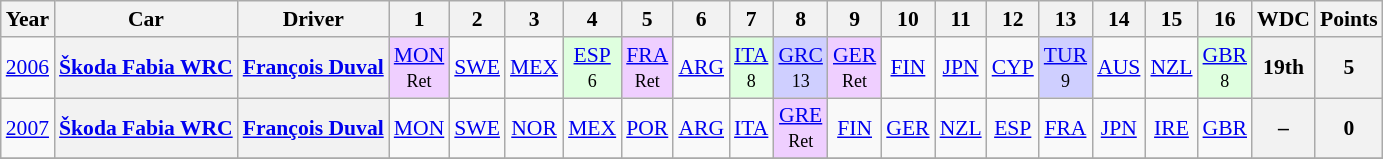<table class="wikitable" style="text-align:center; font-size:90%">
<tr>
<th>Year</th>
<th>Car</th>
<th>Driver</th>
<th>1</th>
<th>2</th>
<th>3</th>
<th>4</th>
<th>5</th>
<th>6</th>
<th>7</th>
<th>8</th>
<th>9</th>
<th>10</th>
<th>11</th>
<th>12</th>
<th>13</th>
<th>14</th>
<th>15</th>
<th>16</th>
<th>WDC</th>
<th>Points</th>
</tr>
<tr>
<td><a href='#'>2006</a></td>
<th><a href='#'>Škoda Fabia WRC</a></th>
<th> <a href='#'>François Duval</a></th>
<td style="background:#EFCFFF;"><a href='#'>MON</a><br><small>Ret</small></td>
<td><a href='#'>SWE</a></td>
<td><a href='#'>MEX</a></td>
<td style="background:#DFFFDF;"><a href='#'>ESP</a><br><small>6</small></td>
<td style="background:#EFCFFF;"><a href='#'>FRA</a><br><small>Ret</small></td>
<td><a href='#'>ARG</a></td>
<td style="background:#DFFFDF;"><a href='#'>ITA</a><br><small>8</small></td>
<td style="background:#CFCFFF;"><a href='#'>GRC</a><br><small>13</small></td>
<td style="background:#EFCFFF;"><a href='#'>GER</a><br><small>Ret</small></td>
<td><a href='#'>FIN</a></td>
<td><a href='#'>JPN</a></td>
<td><a href='#'>CYP</a></td>
<td style="background:#CFCFFF;"><a href='#'>TUR</a><br><small>9</small></td>
<td><a href='#'>AUS</a></td>
<td><a href='#'>NZL</a></td>
<td style="background:#DFFFDF;"><a href='#'>GBR</a><br><small>8</small></td>
<th>19th</th>
<th>5</th>
</tr>
<tr>
<td><a href='#'>2007</a></td>
<th><a href='#'>Škoda Fabia WRC</a></th>
<th> <a href='#'>François Duval</a></th>
<td><a href='#'>MON</a></td>
<td><a href='#'>SWE</a></td>
<td><a href='#'>NOR</a></td>
<td><a href='#'>MEX</a></td>
<td><a href='#'>POR</a></td>
<td><a href='#'>ARG</a></td>
<td><a href='#'>ITA</a></td>
<td style="background:#EFCFFF;"><a href='#'>GRE</a><br><small>Ret</small></td>
<td><a href='#'>FIN</a></td>
<td><a href='#'>GER</a></td>
<td><a href='#'>NZL</a></td>
<td><a href='#'>ESP</a></td>
<td><a href='#'>FRA</a></td>
<td><a href='#'>JPN</a></td>
<td><a href='#'>IRE</a></td>
<td><a href='#'>GBR</a></td>
<th>–</th>
<th>0</th>
</tr>
<tr>
</tr>
</table>
